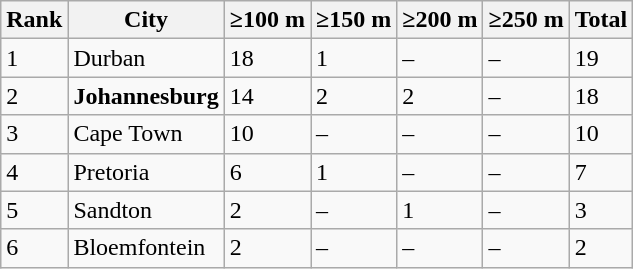<table class="wikitable">
<tr>
<th>Rank</th>
<th>City</th>
<th>≥100 m</th>
<th>≥150 m</th>
<th>≥200 m</th>
<th>≥250 m</th>
<th>Total</th>
</tr>
<tr>
<td>1</td>
<td>Durban</td>
<td>18</td>
<td>1</td>
<td>–</td>
<td>–</td>
<td>19</td>
</tr>
<tr>
<td>2</td>
<td><strong>Johannesburg</strong></td>
<td>14</td>
<td>2</td>
<td>2</td>
<td>–</td>
<td>18</td>
</tr>
<tr>
<td>3</td>
<td>Cape Town</td>
<td>10</td>
<td>–</td>
<td>–</td>
<td>–</td>
<td>10</td>
</tr>
<tr>
<td>4</td>
<td>Pretoria</td>
<td>6</td>
<td>1</td>
<td>–</td>
<td>–</td>
<td>7</td>
</tr>
<tr>
<td>5</td>
<td>Sandton</td>
<td>2</td>
<td>–</td>
<td>1</td>
<td>–</td>
<td>3</td>
</tr>
<tr>
<td>6</td>
<td>Bloemfontein</td>
<td>2</td>
<td>–</td>
<td>–</td>
<td>–</td>
<td>2</td>
</tr>
</table>
